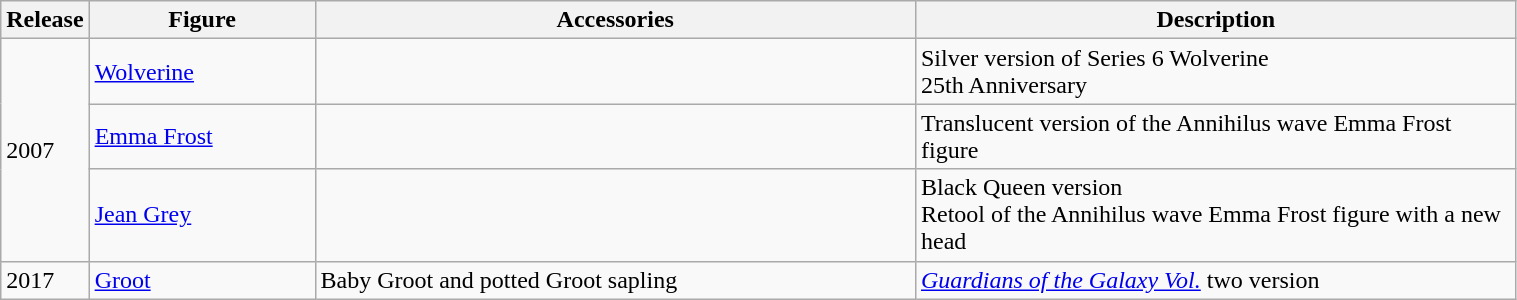<table class="wikitable" style="width:80%;">
<tr>
<th width=5%>Release</th>
<th width=15%>Figure</th>
<th width=40%>Accessories</th>
<th width=40%>Description</th>
</tr>
<tr>
<td rowspan=3>2007</td>
<td><a href='#'>Wolverine</a></td>
<td></td>
<td>Silver version of Series 6 Wolverine<br>25th Anniversary</td>
</tr>
<tr>
<td><a href='#'>Emma Frost</a></td>
<td></td>
<td>Translucent version of the Annihilus wave Emma Frost figure</td>
</tr>
<tr>
<td><a href='#'>Jean Grey</a></td>
<td></td>
<td>Black Queen version<br>Retool of the Annihilus wave Emma Frost figure with a new head</td>
</tr>
<tr>
<td>2017</td>
<td><a href='#'>Groot</a></td>
<td>Baby Groot and potted Groot sapling</td>
<td><em><a href='#'>Guardians of the Galaxy Vol.</a></em> two version</td>
</tr>
</table>
